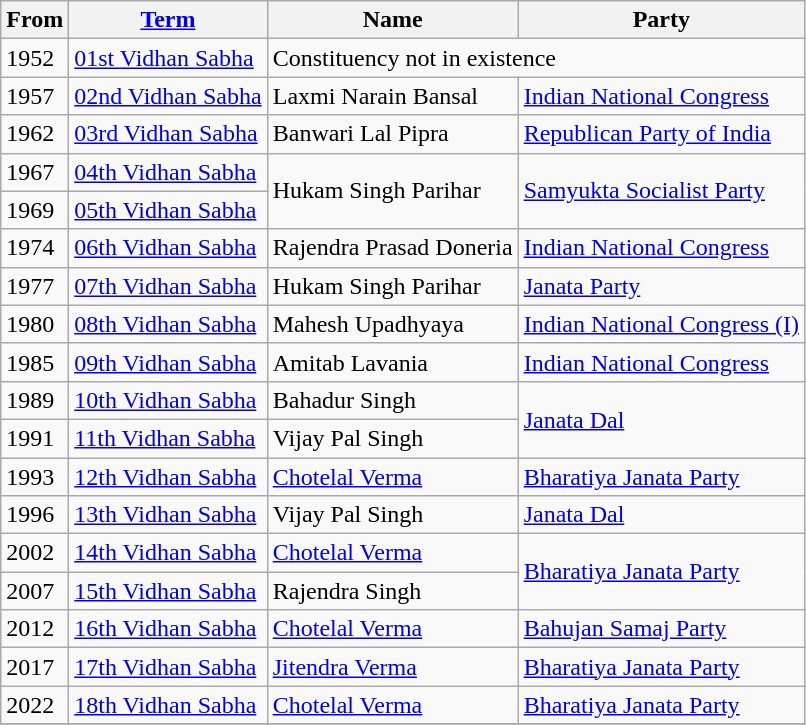<table class="wikitable sortable">
<tr>
<th>From</th>
<th><a href='#'>Term</a></th>
<th>Name</th>
<th>Party</th>
</tr>
<tr>
<td>1952</td>
<td><a href='#'>01st Vidhan Sabha</a></td>
<td colspan=2>Constituency not in existence</td>
</tr>
<tr>
<td>1957</td>
<td><a href='#'>02nd Vidhan Sabha</a></td>
<td>Laxmi  Narain Bansal </td>
<td><a href='#'>Indian National Congress</a></td>
</tr>
<tr>
<td>1962</td>
<td><a href='#'>03rd Vidhan Sabha</a></td>
<td>Banwari  Lal Pipra</td>
<td><a href='#'>Republican Party of India</a></td>
</tr>
<tr>
<td>1967</td>
<td><a href='#'>04th Vidhan Sabha</a></td>
<td rowspan="2">Hukam Singh Parihar</td>
<td rowspan="2"><a href='#'>Samyukta Socialist Party</a></td>
</tr>
<tr>
<td>1969</td>
<td><a href='#'>05th Vidhan Sabha</a></td>
</tr>
<tr>
<td>1974</td>
<td><a href='#'>06th Vidhan Sabha</a></td>
<td>Rajendra  Prasad Doneria</td>
<td><a href='#'>Indian National Congress</a></td>
</tr>
<tr>
<td>1977</td>
<td><a href='#'>07th Vidhan Sabha</a></td>
<td>Hukam Singh Parihar </td>
<td><a href='#'>Janata Party</a></td>
</tr>
<tr>
<td>1980</td>
<td><a href='#'>08th Vidhan Sabha</a></td>
<td>Mahesh  Upadhyaya </td>
<td><a href='#'>Indian National Congress (I)</a></td>
</tr>
<tr>
<td>1985</td>
<td><a href='#'>09th Vidhan Sabha</a></td>
<td>Amitab  Lavania  </td>
<td><a href='#'>Indian National Congress</a></td>
</tr>
<tr>
<td>1989</td>
<td><a href='#'>10th Vidhan Sabha</a></td>
<td>Bahadur  Singh</td>
<td rowspan="2"><a href='#'>Janata Dal</a></td>
</tr>
<tr>
<td>1991</td>
<td><a href='#'>11th Vidhan Sabha</a></td>
<td>Vijay Pal  Singh </td>
</tr>
<tr>
<td>1993</td>
<td><a href='#'>12th Vidhan Sabha</a></td>
<td><a href='#'>Chotelal Verma</a></td>
<td><a href='#'>Bharatiya Janata Party</a></td>
</tr>
<tr>
<td>1996</td>
<td><a href='#'>13th Vidhan Sabha</a></td>
<td>Vijay Pal  Singh</td>
<td><a href='#'>Janata Dal</a></td>
</tr>
<tr>
<td>2002</td>
<td><a href='#'>14th Vidhan Sabha</a></td>
<td><a href='#'>Chotelal Verma</a></td>
<td rowspan="2"><a href='#'>Bharatiya Janata Party</a></td>
</tr>
<tr>
<td>2007</td>
<td><a href='#'>15th Vidhan Sabha</a></td>
<td>Rajendra  Singh </td>
</tr>
<tr>
<td>2012</td>
<td><a href='#'>16th Vidhan Sabha</a></td>
<td><a href='#'>Chotelal Verma</a></td>
<td><a href='#'>Bahujan Samaj Party</a></td>
</tr>
<tr>
<td>2017</td>
<td><a href='#'>17th Vidhan Sabha</a></td>
<td><a href='#'>Jitendra Verma</a></td>
<td><a href='#'>Bharatiya Janata Party</a></td>
</tr>
<tr>
<td>2022</td>
<td><a href='#'>18th Vidhan Sabha</a></td>
<td><a href='#'>Chotelal Verma</a></td>
<td><a href='#'>Bharatiya Janata Party</a></td>
</tr>
<tr>
</tr>
</table>
